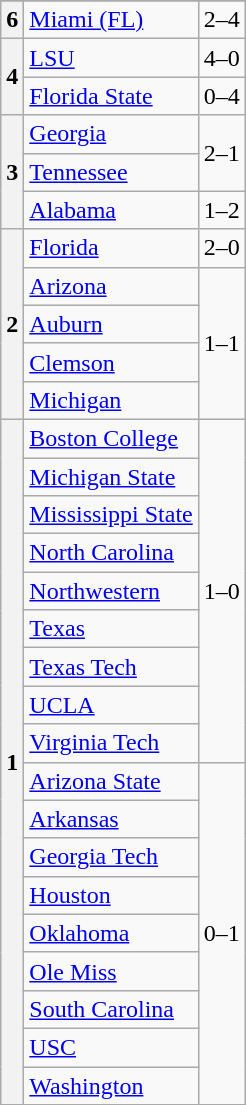<table class=wikitable>
<tr>
</tr>
<tr>
<th>6</th>
<td><a href='#'>Miami (FL)</a></td>
<td>2–4</td>
</tr>
<tr>
<th rowspan=2>4</th>
<td><a href='#'>LSU</a></td>
<td>4–0</td>
</tr>
<tr>
<td><a href='#'>Florida State</a></td>
<td>0–4</td>
</tr>
<tr>
<th rowspan=3>3</th>
<td><a href='#'>Georgia</a></td>
<td rowspan=2>2–1</td>
</tr>
<tr>
<td><a href='#'>Tennessee</a></td>
</tr>
<tr>
<td><a href='#'>Alabama</a></td>
<td>1–2</td>
</tr>
<tr>
<th rowspan=5>2</th>
<td><a href='#'>Florida</a></td>
<td>2–0</td>
</tr>
<tr>
<td><a href='#'>Arizona</a></td>
<td rowspan=4>1–1</td>
</tr>
<tr>
<td><a href='#'>Auburn</a></td>
</tr>
<tr>
<td><a href='#'>Clemson</a></td>
</tr>
<tr>
<td><a href='#'>Michigan</a></td>
</tr>
<tr>
<th rowspan=18>1</th>
<td><a href='#'>Boston College</a></td>
<td rowspan=9>1–0</td>
</tr>
<tr>
<td><a href='#'>Michigan State</a></td>
</tr>
<tr>
<td><a href='#'>Mississippi State</a></td>
</tr>
<tr>
<td><a href='#'>North Carolina</a></td>
</tr>
<tr>
<td><a href='#'>Northwestern</a></td>
</tr>
<tr>
<td><a href='#'>Texas</a></td>
</tr>
<tr>
<td><a href='#'>Texas Tech</a></td>
</tr>
<tr>
<td><a href='#'>UCLA</a></td>
</tr>
<tr>
<td><a href='#'>Virginia Tech</a></td>
</tr>
<tr>
<td><a href='#'>Arizona State</a></td>
<td rowspan=9>0–1</td>
</tr>
<tr>
<td><a href='#'>Arkansas</a></td>
</tr>
<tr>
<td><a href='#'>Georgia Tech</a></td>
</tr>
<tr>
<td><a href='#'>Houston</a></td>
</tr>
<tr>
<td><a href='#'>Oklahoma</a></td>
</tr>
<tr>
<td><a href='#'>Ole Miss</a></td>
</tr>
<tr>
<td><a href='#'>South Carolina</a></td>
</tr>
<tr>
<td><a href='#'>USC</a></td>
</tr>
<tr>
<td><a href='#'>Washington</a></td>
</tr>
</table>
